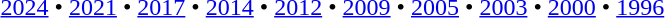<table id=toc class=toc summary=Contents>
<tr>
<td align=center><br><a href='#'>2024</a> • <a href='#'>2021</a> • <a href='#'>2017</a> • <a href='#'>2014</a> • <a href='#'>2012</a> • <a href='#'>2009</a> • <a href='#'>2005</a> • <a href='#'>2003</a> • <a href='#'>2000</a> • <a href='#'>1996</a></td>
</tr>
</table>
